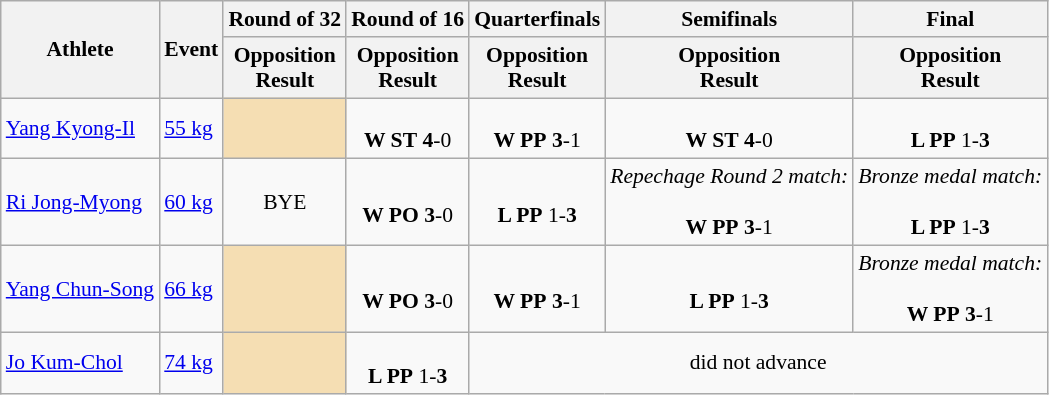<table class="wikitable" border="1" style="font-size:90%">
<tr>
<th rowspan=2>Athlete</th>
<th rowspan=2>Event</th>
<th>Round of 32</th>
<th>Round of 16</th>
<th>Quarterfinals</th>
<th>Semifinals</th>
<th>Final</th>
</tr>
<tr>
<th>Opposition<br>Result</th>
<th>Opposition<br>Result</th>
<th>Opposition<br>Result</th>
<th>Opposition<br>Result</th>
<th>Opposition<br>Result</th>
</tr>
<tr>
<td><a href='#'>Yang Kyong-Il</a></td>
<td><a href='#'>55 kg</a></td>
<td bgcolor="wheat"></td>
<td align=center><br><strong>W ST</strong> <strong>4</strong>-0</td>
<td align=center><br><strong>W PP</strong> <strong>3</strong>-1</td>
<td align=center><br><strong>W ST</strong> <strong>4</strong>-0</td>
<td align=center><br><strong>L PP</strong> 1-<strong>3</strong><br></td>
</tr>
<tr>
<td><a href='#'>Ri Jong-Myong</a></td>
<td><a href='#'>60 kg</a></td>
<td align=center>BYE</td>
<td align=center><br><strong>W PO</strong> <strong>3</strong>-0</td>
<td align=center><br><strong>L PP</strong> 1-<strong>3</strong></td>
<td align=center><em>Repechage Round 2 match:</em><br><br><strong>W PP</strong> <strong>3</strong>-1</td>
<td align=center><em>Bronze medal match:</em><br><br><strong>L PP</strong> 1-<strong>3</strong></td>
</tr>
<tr>
<td><a href='#'>Yang Chun-Song</a></td>
<td><a href='#'>66 kg</a></td>
<td bgcolor="wheat"></td>
<td align=center><br><strong>W PO</strong> <strong>3</strong>-0</td>
<td align=center><br><strong>W PP</strong> <strong>3</strong>-1</td>
<td align=center><br><strong>L PP</strong> 1-<strong>3</strong></td>
<td align=center><em>Bronze medal match:</em><br><br><strong>W PP</strong> <strong>3</strong>-1<br></td>
</tr>
<tr>
<td><a href='#'>Jo Kum-Chol</a></td>
<td><a href='#'>74 kg</a></td>
<td bgcolor="wheat"></td>
<td align=center><br><strong>L PP</strong> 1-<strong>3</strong></td>
<td align=center colspan="7">did not advance</td>
</tr>
</table>
